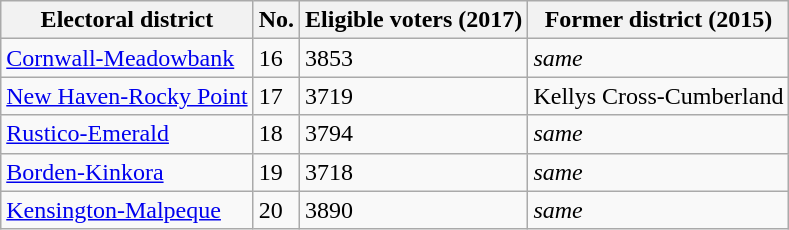<table class="wikitable sortable">
<tr>
<th>Electoral district</th>
<th>No.</th>
<th>Eligible voters (2017)</th>
<th>Former district (2015)</th>
</tr>
<tr>
<td><a href='#'>Cornwall-Meadowbank</a></td>
<td>16</td>
<td>3853</td>
<td><em>same</em></td>
</tr>
<tr>
<td><a href='#'>New Haven-Rocky Point</a></td>
<td>17</td>
<td>3719</td>
<td>Kellys Cross-Cumberland</td>
</tr>
<tr>
<td><a href='#'>Rustico-Emerald</a></td>
<td>18</td>
<td>3794</td>
<td><em>same</em></td>
</tr>
<tr>
<td><a href='#'>Borden-Kinkora</a></td>
<td>19</td>
<td>3718</td>
<td><em>same</em></td>
</tr>
<tr>
<td><a href='#'>Kensington-Malpeque</a></td>
<td>20</td>
<td>3890</td>
<td><em>same</em></td>
</tr>
</table>
